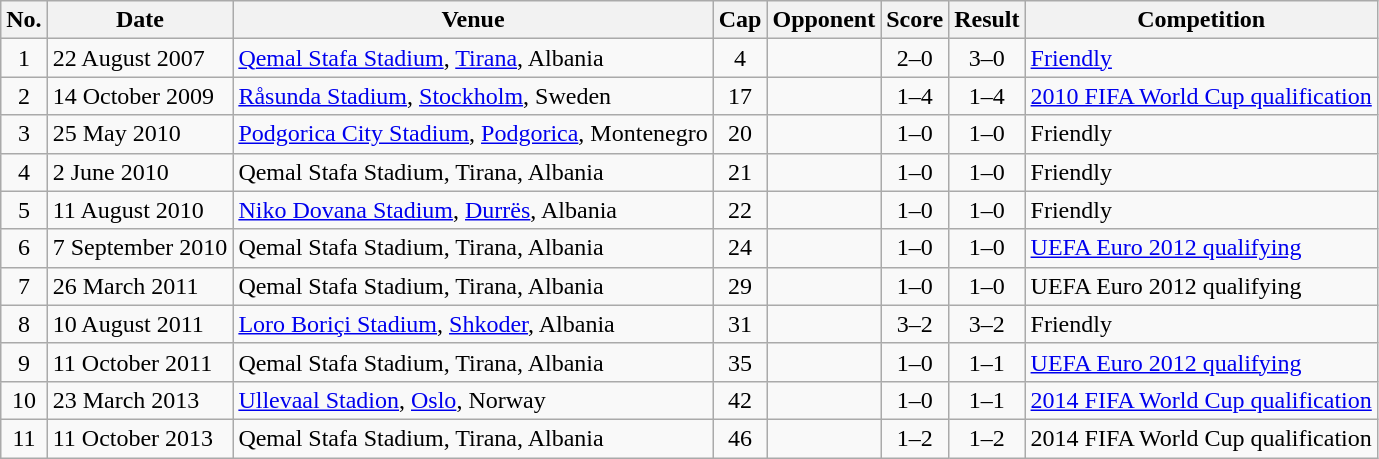<table class="wikitable sortable">
<tr>
<th scope="col">No.</th>
<th scope="col" data-sort-type="date">Date</th>
<th scope="col">Venue</th>
<th scope="col">Cap</th>
<th scope="col">Opponent</th>
<th scope="col">Score</th>
<th scope="col">Result</th>
<th scope="col">Competition</th>
</tr>
<tr>
<td align="center">1</td>
<td>22 August 2007</td>
<td><a href='#'>Qemal Stafa Stadium</a>, <a href='#'>Tirana</a>, Albania</td>
<td align="center">4</td>
<td></td>
<td align="center">2–0</td>
<td align="center">3–0</td>
<td><a href='#'>Friendly</a></td>
</tr>
<tr>
<td align="center">2</td>
<td>14 October 2009</td>
<td><a href='#'>Råsunda Stadium</a>, <a href='#'>Stockholm</a>, Sweden</td>
<td align="center">17</td>
<td></td>
<td align="center">1–4</td>
<td align="center">1–4</td>
<td><a href='#'>2010 FIFA World Cup qualification</a></td>
</tr>
<tr>
<td align="center">3</td>
<td>25 May 2010</td>
<td><a href='#'>Podgorica City Stadium</a>, <a href='#'>Podgorica</a>, Montenegro</td>
<td align="center">20</td>
<td></td>
<td align="center">1–0</td>
<td align="center">1–0</td>
<td>Friendly</td>
</tr>
<tr>
<td align="center">4</td>
<td>2 June 2010</td>
<td>Qemal Stafa Stadium, Tirana, Albania</td>
<td align="center">21</td>
<td></td>
<td align="center">1–0</td>
<td align="center">1–0</td>
<td>Friendly</td>
</tr>
<tr>
<td align="center">5</td>
<td>11 August 2010</td>
<td><a href='#'>Niko Dovana Stadium</a>, <a href='#'>Durrës</a>, Albania</td>
<td align="center">22</td>
<td></td>
<td align="center">1–0</td>
<td align="center">1–0</td>
<td>Friendly</td>
</tr>
<tr>
<td align="center">6</td>
<td>7 September 2010</td>
<td>Qemal Stafa Stadium, Tirana, Albania</td>
<td align="center">24</td>
<td></td>
<td align="center">1–0</td>
<td align="center">1–0</td>
<td><a href='#'>UEFA Euro 2012 qualifying</a></td>
</tr>
<tr>
<td align="center">7</td>
<td>26 March 2011</td>
<td>Qemal Stafa Stadium, Tirana, Albania</td>
<td align="center">29</td>
<td></td>
<td align="center">1–0</td>
<td align="center">1–0</td>
<td>UEFA Euro 2012 qualifying</td>
</tr>
<tr>
<td align="center">8</td>
<td>10 August 2011</td>
<td><a href='#'>Loro Boriçi Stadium</a>, <a href='#'>Shkoder</a>, Albania</td>
<td align="center">31</td>
<td></td>
<td align="center">3–2</td>
<td align="center">3–2</td>
<td>Friendly</td>
</tr>
<tr>
<td align="center">9</td>
<td>11 October 2011</td>
<td>Qemal Stafa Stadium, Tirana, Albania</td>
<td align="center">35</td>
<td></td>
<td align="center">1–0</td>
<td align="center">1–1</td>
<td><a href='#'>UEFA Euro 2012 qualifying</a></td>
</tr>
<tr>
<td align="center">10</td>
<td>23 March 2013</td>
<td><a href='#'>Ullevaal Stadion</a>, <a href='#'>Oslo</a>, Norway</td>
<td align="center">42</td>
<td></td>
<td align="center">1–0</td>
<td align="center">1–1</td>
<td><a href='#'>2014 FIFA World Cup qualification</a></td>
</tr>
<tr>
<td align="center">11</td>
<td>11 October 2013</td>
<td>Qemal Stafa Stadium, Tirana, Albania</td>
<td align="center">46</td>
<td></td>
<td align="center">1–2</td>
<td align="center">1–2</td>
<td>2014 FIFA World Cup qualification</td>
</tr>
</table>
